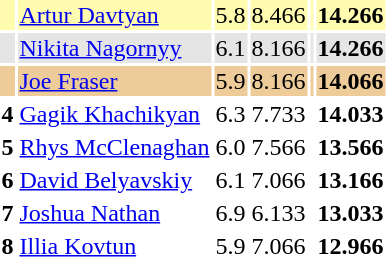<table>
<tr style="background: #fffcaf">
<th scope=row style="text-align:center"></th>
<td style="text-align:left;"> <a href='#'>Artur Davtyan</a></td>
<td>5.8</td>
<td>8.466</td>
<td></td>
<td><strong>14.266</strong></td>
</tr>
<tr style="background: #e5e5e5">
<th scope=row style="text-align:center"></th>
<td style="text-align:left;"> <a href='#'>Nikita Nagornyy</a></td>
<td>6.1</td>
<td>8.166</td>
<td></td>
<td><strong>14.266</strong></td>
</tr>
<tr style="background: #eecc99">
<th scope=row style="text-align:center"></th>
<td style="text-align:left;"> <a href='#'>Joe Fraser</a></td>
<td>5.9</td>
<td>8.166</td>
<td></td>
<td><strong>14.066</strong></td>
</tr>
<tr>
<th scope=row style="text-align:center">4</th>
<td style="text-align:left;"> <a href='#'>Gagik Khachikyan</a></td>
<td>6.3</td>
<td>7.733</td>
<td></td>
<td><strong>14.033</strong></td>
</tr>
<tr>
<th scope=row style="text-align:center">5</th>
<td style="text-align:left;"> <a href='#'>Rhys McClenaghan</a></td>
<td>6.0</td>
<td>7.566</td>
<td></td>
<td><strong>13.566</strong></td>
</tr>
<tr>
<th scope=row style="text-align:center">6</th>
<td style="text-align:left;"> <a href='#'>David Belyavskiy</a></td>
<td>6.1</td>
<td>7.066</td>
<td></td>
<td><strong>13.166</strong></td>
</tr>
<tr>
<th scope=row style="text-align:center">7</th>
<td style="text-align:left;"> <a href='#'>Joshua Nathan</a></td>
<td>6.9</td>
<td>6.133</td>
<td></td>
<td><strong>13.033</strong></td>
</tr>
<tr>
<th scope=row style="text-align:center">8</th>
<td style="text-align:left;"> <a href='#'>Illia Kovtun</a></td>
<td>5.9</td>
<td>7.066</td>
<td></td>
<td><strong>12.966</strong></td>
</tr>
</table>
